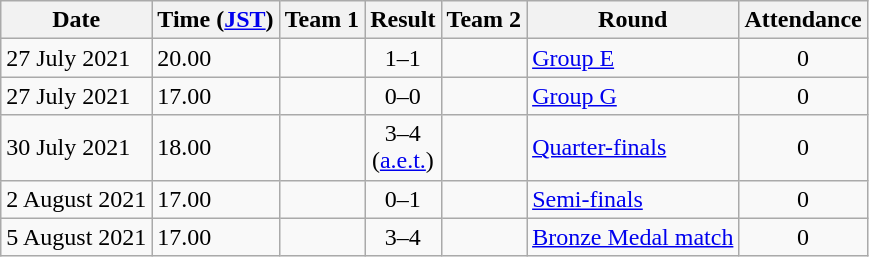<table class="wikitable">
<tr>
<th>Date</th>
<th>Time (<a href='#'>JST</a>)</th>
<th>Team 1</th>
<th>Result</th>
<th>Team 2</th>
<th>Round</th>
<th>Attendance</th>
</tr>
<tr>
<td>27 July 2021</td>
<td>20.00</td>
<td></td>
<td style="text-align:center;">1–1</td>
<td></td>
<td><a href='#'>Group E</a></td>
<td style="text-align:center;">0</td>
</tr>
<tr>
<td>27 July 2021</td>
<td>17.00</td>
<td></td>
<td style="text-align:center;">0–0</td>
<td></td>
<td><a href='#'>Group G</a></td>
<td style="text-align:center;">0</td>
</tr>
<tr>
<td>30 July 2021</td>
<td>18.00</td>
<td></td>
<td style="text-align:center;">3–4<br>(<a href='#'>a.e.t.</a>)</td>
<td></td>
<td><a href='#'>Quarter-finals</a></td>
<td style="text-align:center;">0</td>
</tr>
<tr>
<td>2 August 2021</td>
<td>17.00</td>
<td></td>
<td style="text-align:center;">0–1</td>
<td></td>
<td><a href='#'>Semi-finals</a></td>
<td style="text-align:center;">0</td>
</tr>
<tr>
<td>5 August 2021</td>
<td>17.00</td>
<td></td>
<td style="text-align:center;">3–4</td>
<td></td>
<td><a href='#'>Bronze Medal match</a></td>
<td style="text-align:center;">0</td>
</tr>
</table>
